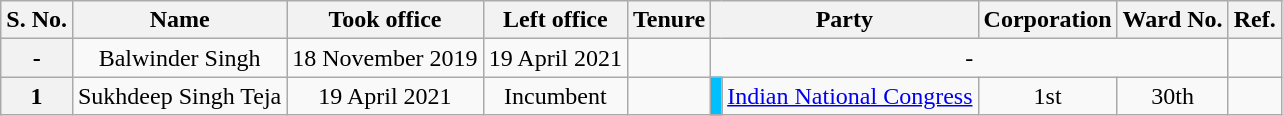<table class="wikitable" style="text-align:center">
<tr>
<th>S. No.</th>
<th>Name</th>
<th>Took office</th>
<th>Left office</th>
<th>Tenure</th>
<th colspan=2>Party</th>
<th>Corporation</th>
<th>Ward No.</th>
<th>Ref.</th>
</tr>
<tr>
<th>-</th>
<td>Balwinder Singh </td>
<td>18 November 2019</td>
<td>19 April 2021</td>
<td></td>
<td colspan=4>-</td>
<td></td>
</tr>
<tr>
<th>1</th>
<td>Sukhdeep Singh Teja</td>
<td>19 April 2021</td>
<td>Incumbent</td>
<td></td>
<td bgcolor=#00BFFF></td>
<td><a href='#'>Indian National Congress</a></td>
<td>1st</td>
<td>30th</td>
<td></td>
</tr>
</table>
